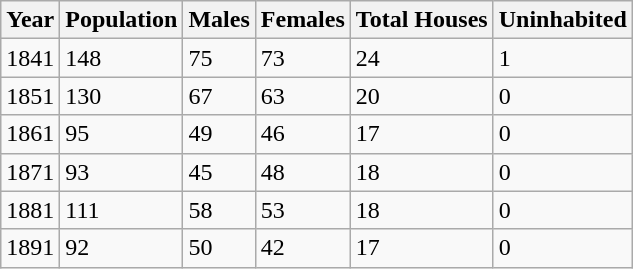<table class="wikitable">
<tr>
<th>Year</th>
<th>Population</th>
<th>Males</th>
<th>Females</th>
<th>Total Houses</th>
<th>Uninhabited</th>
</tr>
<tr>
<td>1841</td>
<td>148</td>
<td>75</td>
<td>73</td>
<td>24</td>
<td>1</td>
</tr>
<tr>
<td>1851</td>
<td>130</td>
<td>67</td>
<td>63</td>
<td>20</td>
<td>0</td>
</tr>
<tr>
<td>1861</td>
<td>95</td>
<td>49</td>
<td>46</td>
<td>17</td>
<td>0</td>
</tr>
<tr>
<td>1871</td>
<td>93</td>
<td>45</td>
<td>48</td>
<td>18</td>
<td>0</td>
</tr>
<tr>
<td>1881</td>
<td>111</td>
<td>58</td>
<td>53</td>
<td>18</td>
<td>0</td>
</tr>
<tr>
<td>1891</td>
<td>92</td>
<td>50</td>
<td>42</td>
<td>17</td>
<td>0</td>
</tr>
</table>
